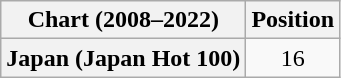<table class="wikitable plainrowheaders" style="text-align:center">
<tr>
<th scope="col">Chart (2008–2022)</th>
<th scope="col">Position</th>
</tr>
<tr>
<th scope="row">Japan (Japan Hot 100)</th>
<td>16</td>
</tr>
</table>
